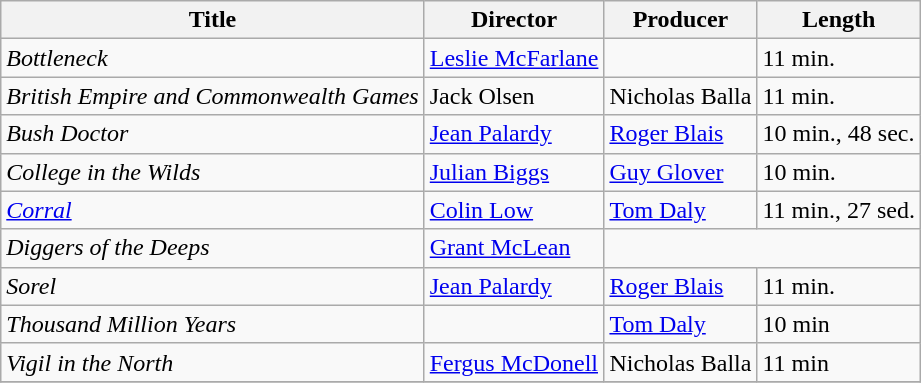<table class=wikitable>
<tr>
<th>Title</th>
<th>Director</th>
<th>Producer</th>
<th>Length</th>
</tr>
<tr>
<td><em>Bottleneck</em></td>
<td><a href='#'>Leslie McFarlane</a></td>
<td></td>
<td>11 min.</td>
</tr>
<tr>
<td><em>British Empire and Commonwealth Games</em></td>
<td>Jack Olsen</td>
<td>Nicholas Balla</td>
<td>11 min.</td>
</tr>
<tr>
<td><em>Bush Doctor</em></td>
<td><a href='#'>Jean Palardy</a></td>
<td><a href='#'>Roger Blais</a></td>
<td>10 min., 48 sec.</td>
</tr>
<tr>
<td><em>College in the Wilds</em></td>
<td><a href='#'>Julian Biggs</a></td>
<td><a href='#'>Guy Glover</a></td>
<td>10 min.</td>
</tr>
<tr>
<td><em><a href='#'>Corral</a></em></td>
<td><a href='#'>Colin Low</a></td>
<td><a href='#'>Tom Daly</a></td>
<td>11 min., 27 sed.</td>
</tr>
<tr>
<td><em>Diggers of the Deeps</em></td>
<td><a href='#'>Grant McLean</a></td>
</tr>
<tr>
<td><em>Sorel</em></td>
<td><a href='#'>Jean Palardy</a></td>
<td><a href='#'>Roger Blais</a></td>
<td>11 min.</td>
</tr>
<tr>
<td><em>Thousand Million Years</em></td>
<td></td>
<td><a href='#'>Tom Daly</a></td>
<td>10 min</td>
</tr>
<tr>
<td><em>Vigil in the North</em></td>
<td><a href='#'>Fergus McDonell</a></td>
<td>Nicholas Balla</td>
<td>11 min</td>
</tr>
<tr>
</tr>
</table>
